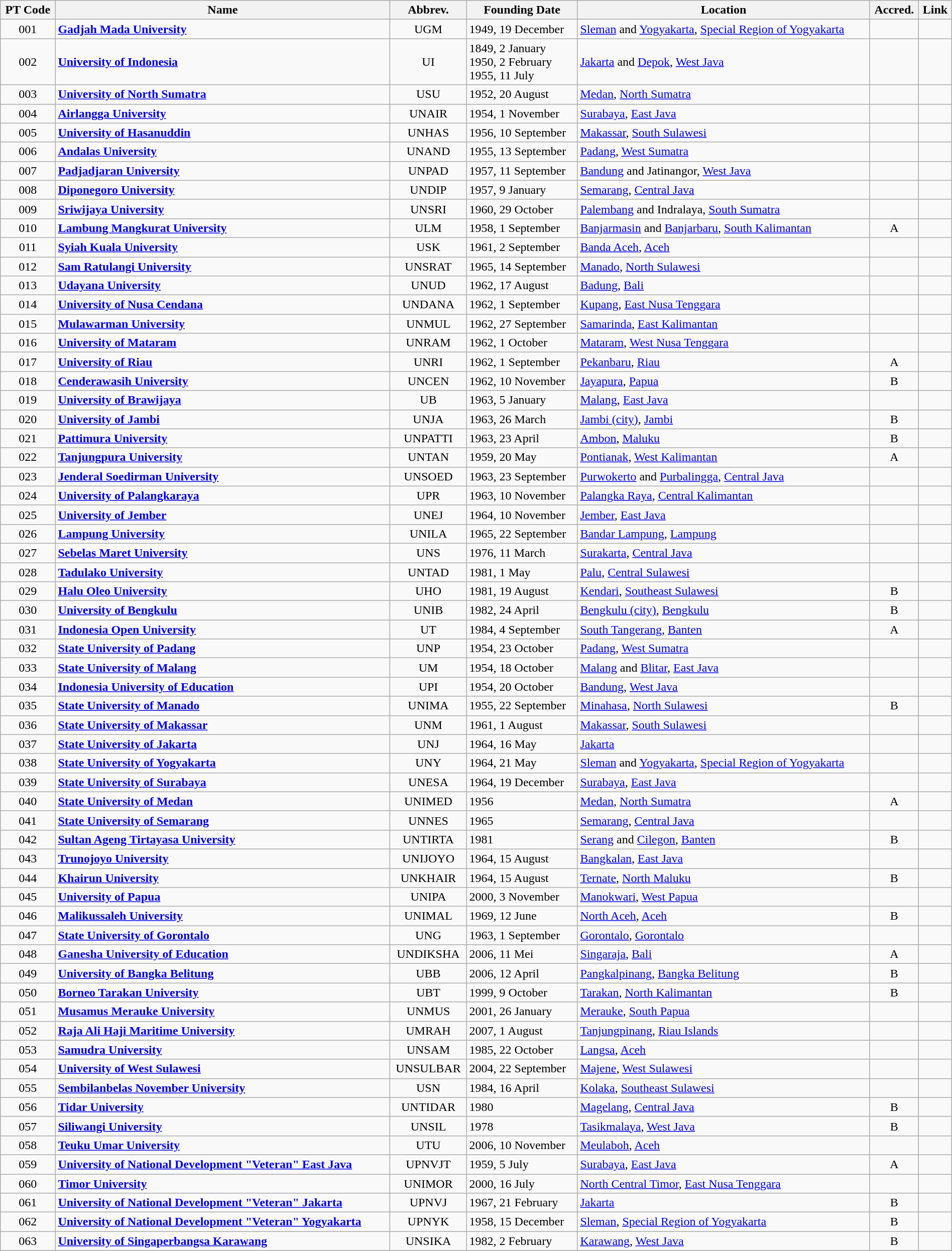<table class="wikitable sortable" style="width:100%;">
<tr>
<th>PT Code<br></th>
<th>Name</th>
<th>Abbrev.</th>
<th>Founding Date</th>
<th>Location</th>
<th>Accred.</th>
<th class="unsortable">Link</th>
</tr>
<tr>
<td style="text-align:center;">001</td>
<td><strong><a href='#'>Gadjah Mada University</a></strong><br></td>
<td style="text-align:center;">UGM</td>
<td>1949, 19 December</td>
<td><a href='#'>Sleman</a> and <a href='#'>Yogyakarta</a>, <a href='#'>Special Region of Yogyakarta</a></td>
<td style="text-align:center;"></td>
<td style="text-align:center;"></td>
</tr>
<tr>
<td style="text-align:center;">002</td>
<td><strong><a href='#'>University of Indonesia</a></strong><br></td>
<td style="text-align:center;">UI</td>
<td>1849, 2 January <br>1950, 2 February <br>1955, 11 July </td>
<td><a href='#'>Jakarta</a> and <a href='#'>Depok</a>, <a href='#'>West Java</a></td>
<td style="text-align:center;"></td>
<td style="text-align:center;"></td>
</tr>
<tr>
<td style="text-align:center;">003</td>
<td><strong><a href='#'>University of North Sumatra</a></strong><br></td>
<td style="text-align:center;">USU</td>
<td>1952, 20 August</td>
<td><a href='#'>Medan</a>, <a href='#'>North Sumatra</a></td>
<td style="text-align:center"></td>
<td style="text-align:center;"></td>
</tr>
<tr>
<td style="text-align:center;">004</td>
<td><strong><a href='#'>Airlangga University</a></strong><br></td>
<td style="text-align:center;">UNAIR</td>
<td>1954, 1 November</td>
<td><a href='#'>Surabaya</a>, <a href='#'>East Java</a><br></td>
<td style="text-align:center;"></td>
<td style="text-align:center;"></td>
</tr>
<tr>
<td style="text-align:center;">005</td>
<td><strong><a href='#'>University of Hasanuddin</a></strong><br></td>
<td style="text-align:center;">UNHAS</td>
<td>1956, 10 September</td>
<td><a href='#'>Makassar</a>, <a href='#'>South Sulawesi</a></td>
<td style="text-align:center;"></td>
<td style="text-align:center;"></td>
</tr>
<tr>
<td style="text-align:center;">006</td>
<td><strong><a href='#'>Andalas University</a></strong><br></td>
<td style="text-align:center;">UNAND</td>
<td>1955, 13 September</td>
<td><a href='#'>Padang</a>, <a href='#'>West Sumatra</a></td>
<td style="text-align:center;"></td>
<td style="text-align:center;"></td>
</tr>
<tr>
<td style="text-align:center;">007</td>
<td><strong><a href='#'>Padjadjaran University</a></strong><br></td>
<td style="text-align:center;">UNPAD</td>
<td>1957, 11 September</td>
<td><a href='#'>Bandung</a> and Jatinangor, <a href='#'>West Java</a></td>
<td style="text-align:center;"></td>
<td style="text-align:center;"></td>
</tr>
<tr>
<td style="text-align:center;">008</td>
<td><strong><a href='#'>Diponegoro University</a></strong><br></td>
<td style="text-align:center;">UNDIP</td>
<td>1957, 9 January</td>
<td><a href='#'>Semarang</a>, <a href='#'>Central Java</a><br></td>
<td style="text-align:center;"></td>
<td style="text-align:center;"></td>
</tr>
<tr>
<td style="text-align:center;">009</td>
<td><strong><a href='#'>Sriwijaya University</a></strong><br></td>
<td style="text-align:center;">UNSRI</td>
<td>1960, 29 October</td>
<td><a href='#'>Palembang</a> and Indralaya, <a href='#'>South Sumatra</a></td>
<td style="text-align:center;"></td>
<td style="text-align:center;"></td>
</tr>
<tr>
<td style="text-align:center;">010</td>
<td><strong><a href='#'>Lambung Mangkurat University</a></strong><br></td>
<td style="text-align:center;">ULM</td>
<td>1958, 1 September</td>
<td><a href='#'>Banjarmasin</a> and <a href='#'>Banjarbaru</a>, <a href='#'>South Kalimantan</a></td>
<td style="text-align:center;">A</td>
<td style="text-align:center;"></td>
</tr>
<tr>
<td style="text-align:center;">011</td>
<td><strong><a href='#'>Syiah Kuala University</a></strong><br></td>
<td style="text-align:center;">USK</td>
<td>1961, 2 September</td>
<td><a href='#'>Banda Aceh</a>, <a href='#'>Aceh</a></td>
<td style="text-align:center;"></td>
<td style="text-align:center;"></td>
</tr>
<tr>
<td style="text-align:center;">012</td>
<td><strong><a href='#'>Sam Ratulangi University</a></strong><br></td>
<td style="text-align:center;">UNSRAT</td>
<td>1965, 14 September</td>
<td><a href='#'>Manado</a>, <a href='#'>North Sulawesi</a></td>
<td style="text-align:center;"></td>
<td style="text-align:center;"></td>
</tr>
<tr>
<td style="text-align:center;">013</td>
<td><strong><a href='#'>Udayana University</a></strong><br></td>
<td style="text-align:center;">UNUD</td>
<td>1962, 17 August</td>
<td><a href='#'>Badung</a>, <a href='#'>Bali</a><br></td>
<td style="text-align:center;"></td>
<td style="text-align:center;"></td>
</tr>
<tr>
<td style="text-align:center;">014</td>
<td><strong><a href='#'>University of Nusa Cendana</a></strong><br></td>
<td style="text-align:center;">UNDANA</td>
<td>1962, 1 September</td>
<td><a href='#'>Kupang</a>, <a href='#'>East Nusa Tenggara</a><br></td>
<td style="text-align:center;"></td>
<td style="text-align:center;"></td>
</tr>
<tr>
<td style="text-align:center;">015</td>
<td><strong><a href='#'>Mulawarman University</a></strong><br></td>
<td style="text-align:center;">UNMUL</td>
<td>1962, 27 September</td>
<td><a href='#'>Samarinda</a>, <a href='#'>East Kalimantan</a></td>
<td style="text-align:center;"></td>
<td style="text-align:center;"></td>
</tr>
<tr>
<td style="text-align:center;">016</td>
<td><strong><a href='#'>University of Mataram</a></strong><br></td>
<td style="text-align:center;">UNRAM</td>
<td>1962, 1 October</td>
<td><a href='#'>Mataram</a>, <a href='#'>West Nusa Tenggara</a></td>
<td style="text-align:center;"></td>
<td style="text-align:center;"> </td>
</tr>
<tr>
<td style="text-align:center;">017</td>
<td><strong><a href='#'>University of Riau</a></strong><br></td>
<td style="text-align:center;">UNRI</td>
<td>1962, 1 September</td>
<td><a href='#'>Pekanbaru</a>, <a href='#'>Riau</a><br></td>
<td style="text-align:center;">A</td>
<td style="text-align:center;"></td>
</tr>
<tr>
<td style="text-align:center;">018</td>
<td><strong><a href='#'>Cenderawasih University</a></strong><br></td>
<td style="text-align:center;">UNCEN</td>
<td>1962, 10 November</td>
<td><a href='#'>Jayapura</a>, <a href='#'>Papua</a></td>
<td style="text-align:center;">B</td>
<td style="text-align:center;"></td>
</tr>
<tr>
<td style="text-align:center;">019</td>
<td><strong><a href='#'>University of Brawijaya</a></strong><br></td>
<td style="text-align:center;">UB</td>
<td>1963, 5 January</td>
<td><a href='#'>Malang</a>, <a href='#'>East Java</a></td>
<td style="text-align:center;"></td>
<td style="text-align:center;"></td>
</tr>
<tr>
<td style="text-align:center;">020</td>
<td><strong><a href='#'>University of Jambi</a></strong><br></td>
<td style="text-align:center;">UNJA</td>
<td>1963, 26 March</td>
<td><a href='#'>Jambi (city)</a>, <a href='#'>Jambi</a></td>
<td style="text-align:center;">B</td>
<td style="text-align:center;"></td>
</tr>
<tr>
<td style="text-align:center;">021</td>
<td><strong><a href='#'>Pattimura University</a></strong><br></td>
<td style="text-align:center;">UNPATTI</td>
<td>1963, 23 April</td>
<td><a href='#'>Ambon</a>, <a href='#'>Maluku</a></td>
<td style="text-align:center;">B</td>
<td style="text-align:center;"></td>
</tr>
<tr>
<td style="text-align:center;">022</td>
<td><strong><a href='#'>Tanjungpura University</a></strong><br></td>
<td style="text-align:center;">UNTAN</td>
<td>1959, 20 May</td>
<td><a href='#'>Pontianak</a>, <a href='#'>West Kalimantan</a></td>
<td style="text-align:center;">A</td>
<td style="text-align:center;"></td>
</tr>
<tr>
<td style="text-align:center;">023</td>
<td><strong><a href='#'>Jenderal Soedirman University</a></strong><br></td>
<td style="text-align:center;">UNSOED</td>
<td>1963, 23 September</td>
<td><a href='#'>Purwokerto</a> and <a href='#'>Purbalingga</a>, <a href='#'>Central Java</a></td>
<td style="text-align:center;"></td>
<td style="text-align:center;"></td>
</tr>
<tr>
<td style="text-align:center;">024</td>
<td><strong><a href='#'>University of Palangkaraya</a></strong><br></td>
<td style="text-align:center;">UPR</td>
<td>1963, 10 November</td>
<td><a href='#'>Palangka Raya</a>, <a href='#'>Central Kalimantan</a></td>
<td style="text-align:center;"></td>
<td style="text-align:center;"></td>
</tr>
<tr>
<td style="text-align:center;">025</td>
<td><strong><a href='#'>University of Jember</a></strong><br></td>
<td style="text-align:center;">UNEJ</td>
<td>1964, 10 November</td>
<td><a href='#'>Jember</a>, <a href='#'>East Java</a></td>
<td style="text-align:center;"></td>
<td style="text-align:center;"> </td>
</tr>
<tr>
<td style="text-align:center;">026</td>
<td><strong><a href='#'>Lampung University</a></strong><br></td>
<td style="text-align:center;">UNILA</td>
<td>1965, 22 September</td>
<td><a href='#'>Bandar Lampung</a>, <a href='#'>Lampung</a><br></td>
<td style="text-align:center;"></td>
<td style="text-align:center;"></td>
</tr>
<tr>
<td style="text-align:center;">027</td>
<td><strong><a href='#'>Sebelas Maret University</a></strong><br></td>
<td style="text-align:center;">UNS</td>
<td>1976, 11 March</td>
<td><a href='#'>Surakarta</a>, <a href='#'>Central Java</a></td>
<td style="text-align:center;"></td>
<td style="text-align:center;"> </td>
</tr>
<tr>
<td style="text-align:center;">028</td>
<td><strong><a href='#'>Tadulako University</a></strong><br></td>
<td style="text-align:center;">UNTAD</td>
<td>1981, 1 May</td>
<td><a href='#'>Palu</a>, <a href='#'>Central Sulawesi</a></td>
<td style="text-align:center;"></td>
<td style="text-align:center;"></td>
</tr>
<tr>
<td style="text-align:center;">029</td>
<td><strong><a href='#'>Halu Oleo University</a></strong><br></td>
<td style="text-align:center;">UHO</td>
<td>1981, 19 August</td>
<td><a href='#'>Kendari</a>, <a href='#'>Southeast Sulawesi</a><br></td>
<td style="text-align:center;">B</td>
<td style="text-align:center;"> </td>
</tr>
<tr>
<td style="text-align:center;">030</td>
<td><strong><a href='#'>University of Bengkulu</a></strong><br></td>
<td style="text-align:center;">UNIB</td>
<td>1982, 24 April</td>
<td><a href='#'>Bengkulu (city)</a>, <a href='#'>Bengkulu</a><br></td>
<td style="text-align:center;">B</td>
<td style="text-align:center;"></td>
</tr>
<tr>
<td style="text-align:center;">031</td>
<td><strong><a href='#'>Indonesia Open University</a></strong><br></td>
<td style="text-align:center;">UT</td>
<td>1984, 4 September</td>
<td><a href='#'>South Tangerang</a>, <a href='#'>Banten</a><br></td>
<td style="text-align:center;">A</td>
<td style="text-align:center;"></td>
</tr>
<tr>
<td style="text-align:center;">032</td>
<td><strong><a href='#'>State University of Padang</a></strong><br></td>
<td style="text-align:center;">UNP</td>
<td>1954, 23 October</td>
<td><a href='#'>Padang</a>, <a href='#'>West Sumatra</a><br></td>
<td style="text-align:center;"></td>
<td style="text-align:center;"></td>
</tr>
<tr>
<td style="text-align:center;">033</td>
<td><strong><a href='#'>State University of Malang</a></strong><br></td>
<td style="text-align:center;">UM</td>
<td>1954, 18 October</td>
<td><a href='#'>Malang</a> and <a href='#'>Blitar</a>, <a href='#'>East Java</a><br></td>
<td style="text-align:center;"></td>
<td style="text-align:center;"></td>
</tr>
<tr>
<td style="text-align:center;">034</td>
<td><strong><a href='#'>Indonesia University of Education</a></strong><br></td>
<td style="text-align:center;">UPI</td>
<td>1954, 20 October</td>
<td><a href='#'>Bandung</a>, <a href='#'>West Java</a><br></td>
<td style="text-align:center;"></td>
<td style="text-align:center;"></td>
</tr>
<tr>
<td style="text-align:center;">035</td>
<td><strong><a href='#'>State University of Manado</a></strong><br></td>
<td style="text-align:center;">UNIMA</td>
<td>1955, 22 September</td>
<td><a href='#'>Minahasa</a>, <a href='#'>North Sulawesi</a><br></td>
<td style="text-align:center;">B</td>
<td style="text-align:center;"></td>
</tr>
<tr>
<td style="text-align:center;">036</td>
<td><strong><a href='#'>State University of Makassar</a></strong><br></td>
<td style="text-align:center;">UNM</td>
<td>1961, 1 August</td>
<td><a href='#'>Makassar</a>, <a href='#'>South Sulawesi</a><br></td>
<td style="text-align:center;"></td>
<td style="text-align:center;"></td>
</tr>
<tr>
<td style="text-align:center;">037</td>
<td><strong><a href='#'>State University of Jakarta</a></strong><br></td>
<td style="text-align:center;">UNJ</td>
<td>1964, 16 May</td>
<td><a href='#'>Jakarta</a><br></td>
<td style="text-align:center;"></td>
<td style="text-align:center;"></td>
</tr>
<tr>
<td style="text-align:center;">038</td>
<td><strong><a href='#'>State University of Yogyakarta</a></strong><br></td>
<td style="text-align:center;">UNY</td>
<td>1964, 21 May</td>
<td><a href='#'>Sleman</a> and <a href='#'>Yogyakarta</a>, <a href='#'>Special Region of Yogyakarta</a><br></td>
<td style="text-align:center;"></td>
<td style="text-align:center;"></td>
</tr>
<tr>
<td style="text-align:center;">039</td>
<td><strong><a href='#'>State University of Surabaya</a></strong><br></td>
<td style="text-align:center;">UNESA</td>
<td>1964, 19 December</td>
<td><a href='#'>Surabaya</a>, <a href='#'>East Java</a><br></td>
<td style="text-align:center;"></td>
<td style="text-align:center;"></td>
</tr>
<tr>
<td style="text-align:center;">040</td>
<td><strong><a href='#'>State University of Medan</a></strong><br></td>
<td style="text-align:center;">UNIMED</td>
<td>1956</td>
<td><a href='#'>Medan</a>, <a href='#'>North Sumatra</a><br></td>
<td style="text-align:center;">A</td>
<td style="text-align:center;"></td>
</tr>
<tr>
<td style="text-align:center;">041</td>
<td><strong><a href='#'>State University of Semarang</a></strong><br></td>
<td style="text-align:center;">UNNES</td>
<td>1965</td>
<td><a href='#'>Semarang</a>, <a href='#'>Central Java</a><br></td>
<td style="text-align:center;"></td>
<td style="text-align:center;"></td>
</tr>
<tr>
<td style="text-align:center;">042</td>
<td><strong><a href='#'>Sultan Ageng Tirtayasa University</a></strong><br></td>
<td style="text-align:center;">UNTIRTA</td>
<td>1981</td>
<td><a href='#'>Serang</a> and <a href='#'>Cilegon</a>, <a href='#'>Banten</a><br></td>
<td style="text-align:center;">B</td>
<td style="text-align:center;"></td>
</tr>
<tr>
<td style="text-align:center;">043</td>
<td><strong><a href='#'>Trunojoyo University</a></strong><br></td>
<td style="text-align:center;">UNIJOYO</td>
<td>1964, 15 August</td>
<td><a href='#'>Bangkalan</a>, <a href='#'>East Java</a><br></td>
<td style="text-align:center;"></td>
<td style="text-align:center;"></td>
</tr>
<tr>
<td style="text-align:center;">044</td>
<td><strong><a href='#'>Khairun University</a></strong><br></td>
<td style="text-align:center;">UNKHAIR</td>
<td>1964, 15 August</td>
<td><a href='#'>Ternate</a>, <a href='#'>North Maluku</a><br></td>
<td style="text-align:center;">B</td>
<td style="text-align:center;"></td>
</tr>
<tr>
<td style="text-align:center;">045</td>
<td><strong><a href='#'>University of Papua</a></strong><br></td>
<td style="text-align:center;">UNIPA</td>
<td>2000, 3 November</td>
<td><a href='#'>Manokwari</a>, <a href='#'>West Papua</a></td>
<td style="text-align:center;"></td>
<td style="text-align:center;"></td>
</tr>
<tr>
<td style="text-align:center;">046</td>
<td><strong><a href='#'>Malikussaleh University</a></strong><br></td>
<td style="text-align:center;">UNIMAL</td>
<td>1969, 12 June</td>
<td><a href='#'>North Aceh</a>, <a href='#'>Aceh</a><br></td>
<td style="text-align:center;">B</td>
<td style="text-align:center;"> </td>
</tr>
<tr>
<td style="text-align:center;">047</td>
<td><strong><a href='#'>State University of Gorontalo</a></strong><br></td>
<td style="text-align:center;">UNG</td>
<td>1963, 1 September</td>
<td><a href='#'>Gorontalo</a>, <a href='#'>Gorontalo</a><br></td>
<td style="text-align:center;"></td>
<td style="text-align:center;"></td>
</tr>
<tr>
<td style="text-align:center;">048</td>
<td><strong><a href='#'>Ganesha University of Education</a></strong><br></td>
<td style="text-align:center;">UNDIKSHA</td>
<td>2006, 11 Mei</td>
<td><a href='#'>Singaraja</a>, <a href='#'>Bali</a></td>
<td style="text-align:center;">A</td>
<td style="text-align:center;"></td>
</tr>
<tr>
<td style="text-align:center;">049</td>
<td><strong><a href='#'>University of Bangka Belitung</a></strong><br></td>
<td style="text-align:center;">UBB</td>
<td>2006, 12 April</td>
<td><a href='#'>Pangkalpinang</a>, <a href='#'>Bangka Belitung</a><br></td>
<td style="text-align:center;">B</td>
<td style="text-align:center;"></td>
</tr>
<tr>
<td style="text-align:center;">050</td>
<td><strong><a href='#'>Borneo Tarakan University</a></strong><br></td>
<td style="text-align:center;">UBT</td>
<td>1999, 9 October</td>
<td><a href='#'>Tarakan</a>, <a href='#'>North Kalimantan</a><br></td>
<td style="text-align:center;">B</td>
<td style="text-align:center;"></td>
</tr>
<tr>
<td style="text-align:center;">051</td>
<td><strong><a href='#'>Musamus Merauke University</a></strong><br></td>
<td style="text-align:center;">UNMUS</td>
<td>2001, 26 January</td>
<td><a href='#'>Merauke</a>, <a href='#'>South Papua</a><br></td>
<td style="text-align:center;"></td>
<td style="text-align:center;"></td>
</tr>
<tr>
<td style="text-align:center;">052</td>
<td><strong><a href='#'>Raja Ali Haji Maritime University</a></strong><br></td>
<td style="text-align:center;">UMRAH</td>
<td>2007, 1 August</td>
<td><a href='#'>Tanjungpinang</a>, <a href='#'>Riau Islands</a><br></td>
<td style="text-align:center;"></td>
<td style="text-align:center;"></td>
</tr>
<tr>
<td style="text-align:center;">053</td>
<td><strong><a href='#'>Samudra University</a></strong><br></td>
<td style="text-align:center;">UNSAM</td>
<td>1985, 22 October</td>
<td><a href='#'>Langsa</a>, <a href='#'>Aceh</a><br></td>
<td style="text-align:center;"></td>
<td style="text-align:center;"> </td>
</tr>
<tr>
<td style="text-align:center;">054</td>
<td><strong><a href='#'>University of West Sulawesi</a></strong><br></td>
<td style="text-align:center;">UNSULBAR</td>
<td>2004, 22 September</td>
<td><a href='#'>Majene</a>, <a href='#'>West Sulawesi</a></td>
<td style="text-align:center;"></td>
<td style="text-align:center;"></td>
</tr>
<tr>
<td style="text-align:center;">055</td>
<td><strong><a href='#'>Sembilanbelas November University</a></strong><br></td>
<td style="text-align:center;">USN</td>
<td>1984, 16 April</td>
<td><a href='#'>Kolaka</a>, <a href='#'>Southeast Sulawesi</a><br></td>
<td style="text-align:center;"></td>
<td style="text-align:center;"></td>
</tr>
<tr>
<td style="text-align:center;">056</td>
<td><strong><a href='#'>Tidar University</a></strong><br></td>
<td style="text-align:center;">UNTIDAR</td>
<td>1980</td>
<td><a href='#'>Magelang</a>, <a href='#'>Central Java</a><br></td>
<td style="text-align:center;">B</td>
<td style="text-align:center;"></td>
</tr>
<tr>
<td style="text-align:center;">057</td>
<td><strong><a href='#'>Siliwangi University</a></strong><br></td>
<td style="text-align:center;">UNSIL</td>
<td>1978</td>
<td><a href='#'>Tasikmalaya</a>, <a href='#'>West Java</a></td>
<td style="text-align:center;">B</td>
<td style="text-align:center;"></td>
</tr>
<tr>
<td style="text-align:center;">058</td>
<td><strong><a href='#'>Teuku Umar University</a></strong><br></td>
<td style="text-align:center;">UTU</td>
<td>2006, 10 November</td>
<td><a href='#'>Meulaboh</a>, <a href='#'>Aceh</a><br></td>
<td style="text-align:center;"></td>
<td style="text-align:center;"></td>
</tr>
<tr>
<td style="text-align:center;">059</td>
<td><strong><a href='#'>University of National Development "Veteran" East Java</a></strong><br></td>
<td style="text-align:center;">UPNVJT</td>
<td>1959, 5 July</td>
<td><a href='#'>Surabaya</a>, <a href='#'>East Java</a><br></td>
<td style="text-align:center;">A</td>
<td style="text-align:center;"></td>
</tr>
<tr>
<td style="text-align:center;">060</td>
<td><strong><a href='#'>Timor University</a></strong><br></td>
<td style="text-align:center;">UNIMOR</td>
<td>2000, 16 July</td>
<td><a href='#'>North Central Timor</a>, <a href='#'>East Nusa Tenggara</a><br></td>
<td style="text-align:center;"></td>
<td style="text-align:center;"></td>
</tr>
<tr>
<td style="text-align:center;">061</td>
<td><strong><a href='#'>University of National Development "Veteran" Jakarta</a></strong><br></td>
<td style="text-align:center;">UPNVJ</td>
<td>1967, 21 February</td>
<td><a href='#'>Jakarta</a></td>
<td style="text-align:center;">B</td>
<td style="text-align:center;"></td>
</tr>
<tr>
<td style="text-align:center;">062</td>
<td><strong><a href='#'>University of National Development "Veteran" Yogyakarta</a></strong><br></td>
<td style="text-align:center;">UPNYK</td>
<td>1958, 15 December</td>
<td><a href='#'>Sleman</a>, <a href='#'>Special Region of Yogyakarta</a><br></td>
<td style="text-align:center;">B</td>
<td style="text-align:center;"></td>
</tr>
<tr>
<td style="text-align:center;">063</td>
<td><strong><a href='#'>University of Singaperbangsa Karawang</a></strong><br></td>
<td style="text-align:center;">UNSIKA</td>
<td>1982, 2 February</td>
<td><a href='#'>Karawang</a>, <a href='#'>West Java</a><br></td>
<td style="text-align:center;">B</td>
<td style="text-align:center;"></td>
</tr>
</table>
